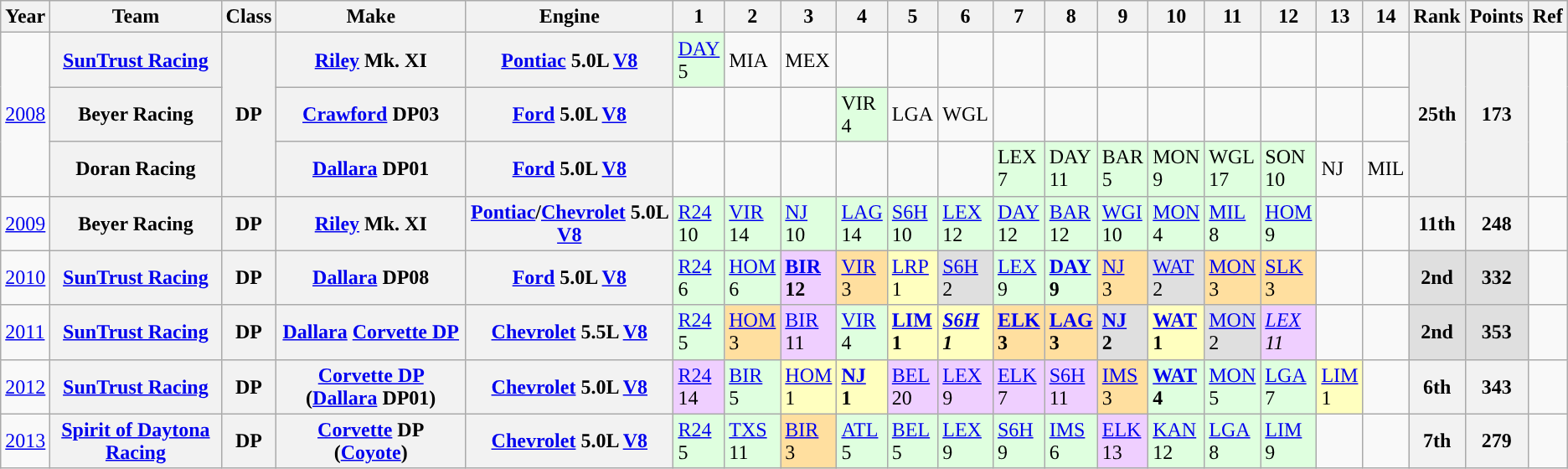<table class="wikitable">
<tr>
<th>Year</th>
<th>Team</th>
<th>Class</th>
<th>Make</th>
<th>Engine</th>
<th>1</th>
<th>2</th>
<th>3</th>
<th>4</th>
<th>5</th>
<th>6</th>
<th>7</th>
<th>8</th>
<th>9</th>
<th>10</th>
<th>11</th>
<th>12</th>
<th>13</th>
<th>14</th>
<th>Rank</th>
<th>Points</th>
<th>Ref</th>
</tr>
<tr>
<td rowspan="3"><a href='#'>2008</a></td>
<th><a href='#'>SunTrust Racing</a></th>
<th rowspan="3">DP</th>
<th><a href='#'>Riley</a> Mk. XI</th>
<th><a href='#'>Pontiac</a> 5.0L <a href='#'>V8</a></th>
<td style="background:#DFFFDF;"><a href='#'>DAY</a><br>5</td>
<td>MIA<br></td>
<td>MEX<br></td>
<td></td>
<td></td>
<td></td>
<td></td>
<td></td>
<td></td>
<td></td>
<td></td>
<td></td>
<td></td>
<td></td>
<th rowspan="3">25th</th>
<th rowspan="3">173</th>
<td rowspan="3"></td>
</tr>
<tr>
<th>Beyer Racing</th>
<th><a href='#'>Crawford</a> DP03</th>
<th><a href='#'>Ford</a> 5.0L <a href='#'>V8</a></th>
<td></td>
<td></td>
<td></td>
<td style="background:#DFFFDF;">VIR<br>4</td>
<td>LGA<br></td>
<td>WGL<br></td>
<td></td>
<td></td>
<td></td>
<td></td>
<td></td>
<td></td>
<td></td>
<td></td>
</tr>
<tr>
<th>Doran Racing</th>
<th><a href='#'>Dallara</a> DP01</th>
<th><a href='#'>Ford</a> 5.0L <a href='#'>V8</a></th>
<td></td>
<td></td>
<td></td>
<td></td>
<td></td>
<td></td>
<td style="background:#DFFFDF;">LEX<br>7</td>
<td style="background:#DFFFDF;">DAY<br>11</td>
<td style="background:#DFFFDF;">BAR<br>5</td>
<td style="background:#DFFFDF;">MON<br>9</td>
<td style="background:#DFFFDF;">WGL<br>17</td>
<td style="background:#DFFFDF;">SON<br>10</td>
<td>NJ<br></td>
<td>MIL<br></td>
</tr>
<tr>
<td><a href='#'>2009</a></td>
<th>Beyer Racing</th>
<th>DP</th>
<th><a href='#'>Riley</a> Mk. XI</th>
<th><a href='#'>Pontiac</a>/<a href='#'>Chevrolet</a> 5.0L <a href='#'>V8</a></th>
<td style="background:#DFFFDF;"><a href='#'>R24</a><br>10</td>
<td style="background:#DFFFDF;"><a href='#'>VIR</a><br>14</td>
<td style="background:#DFFFDF;"><a href='#'>NJ</a><br>10</td>
<td style="background:#DFFFDF;"><a href='#'>LAG</a><br>14</td>
<td style="background:#DFFFDF;"><a href='#'>S6H</a><br>10</td>
<td style="background:#DFFFDF;"><a href='#'>LEX</a><br>12</td>
<td style="background:#DFFFDF;"><a href='#'>DAY</a><br>12</td>
<td style="background:#DFFFDF;"><a href='#'>BAR</a><br>12</td>
<td style="background:#DFFFDF;"><a href='#'>WGI</a><br>10</td>
<td style="background:#DFFFDF;"><a href='#'>MON</a><br>4</td>
<td style="background:#DFFFDF;"><a href='#'>MIL</a><br>8</td>
<td style="background:#DFFFDF;"><a href='#'>HOM</a><br>9</td>
<td></td>
<td></td>
<th>11th</th>
<th>248</th>
<td></td>
</tr>
<tr>
<td><a href='#'>2010</a></td>
<th><a href='#'>SunTrust Racing</a></th>
<th>DP</th>
<th><a href='#'>Dallara</a> DP08</th>
<th><a href='#'>Ford</a> 5.0L <a href='#'>V8</a></th>
<td style="background:#DFFFDF;"><a href='#'>R24</a><br>6</td>
<td style="background:#DFFFDF;"><a href='#'>HOM</a><br>6</td>
<td style="background:#EFCFFF;"><strong><a href='#'>BIR</a><br>12</strong></td>
<td style="background:#FFDF9F;”"><a href='#'>VIR</a><br>3</td>
<td style="background:#FFFFBF;”"><a href='#'>LRP</a><br>1</td>
<td style="background:#DFDFDF;”"><a href='#'>S6H</a><br>2</td>
<td style="background:#DFFFDF;"><a href='#'>LEX</a><br>9</td>
<td style="background:#DFFFDF;"><strong><a href='#'>DAY</a><br>9</strong></td>
<td style="background:#FFDF9F;”"><a href='#'>NJ</a><br>3</td>
<td style="background:#DFDFDF;”"><a href='#'>WAT</a><br>2</td>
<td style="background:#FFDF9F;”"><a href='#'>MON</a><br>3</td>
<td style="background:#FFDF9F;”"><a href='#'>SLK</a><br>3</td>
<td></td>
<td></td>
<th style="background:#DFDFDF;”">2nd</th>
<th style="background:#DFDFDF;”">332</th>
<td></td>
</tr>
<tr>
<td><a href='#'>2011</a></td>
<th><a href='#'>SunTrust Racing</a></th>
<th>DP</th>
<th><a href='#'>Dallara</a> <a href='#'>Corvette DP</a></th>
<th><a href='#'>Chevrolet</a> 5.5L <a href='#'>V8</a></th>
<td style="background:#DFFFDF;"><a href='#'>R24</a><br>5</td>
<td style="background:#FFDF9F;”"><a href='#'>HOM</a><br>3</td>
<td style="background:#EFCFFF;"><a href='#'>BIR</a><br>11</td>
<td style="background:#DFFFDF;"><a href='#'>VIR</a><br>4</td>
<td style="background:#FFFFBF;”"><strong><a href='#'>LIM</a><br>1</strong></td>
<td style="background:#FFFFBF;”"><strong><em><a href='#'>S6H</a><br>1</em></strong></td>
<td style="background:#FFDF9F;”"><strong><a href='#'>ELK</a><br>3</strong></td>
<td style="background:#FFDF9F;”"><strong><a href='#'>LAG</a><br>3</strong></td>
<td style="background:#DFDFDF;”"><strong><a href='#'>NJ</a><br>2</strong></td>
<td style="background:#FFFFBF;”"><strong><a href='#'>WAT</a><br>1</strong></td>
<td style="background:#DFDFDF;”"><a href='#'>MON</a><br>2</td>
<td style="background:#EFCFFF;"><em><a href='#'>LEX</a><br>11</em></td>
<td></td>
<td></td>
<th style="background:#DFDFDF;”">2nd</th>
<th style="background:#DFDFDF;”">353</th>
<td></td>
</tr>
<tr>
<td><a href='#'>2012</a></td>
<th><a href='#'>SunTrust Racing</a></th>
<th>DP</th>
<th><a href='#'>Corvette DP</a> (<a href='#'>Dallara</a> DP01)</th>
<th><a href='#'>Chevrolet</a> 5.0L <a href='#'>V8</a></th>
<td style="background:#EFCFFF;"><a href='#'>R24</a><br>14</td>
<td style="background:#DFFFDF;"><a href='#'>BIR</a><br>5</td>
<td style="background:#FFFFBF;”"><a href='#'>HOM</a><br>1</td>
<td style="background:#FFFFBF;”"><strong><a href='#'>NJ</a><br>1</strong></td>
<td style="background:#EFCFFF;"><a href='#'>BEL</a><br>20</td>
<td style="background:#EFCFFF;"><a href='#'>LEX</a><br>9</td>
<td style="background:#EFCFFF;"><a href='#'>ELK</a><br>7</td>
<td style="background:#EFCFFF;"><a href='#'>S6H</a><br>11</td>
<td style="background:#FFDF9F;”"><a href='#'>IMS</a><br>3</td>
<td style="background:#DFFFDF;"><strong><a href='#'>WAT</a><br>4</strong></td>
<td style="background:#DFFFDF;"><a href='#'>MON</a><br>5</td>
<td style="background:#DFFFDF;"><a href='#'>LGA</a><br>7</td>
<td style="background:#FFFFBF;”"><a href='#'>LIM</a><br>1</td>
<td></td>
<th>6th</th>
<th>343</th>
<td></td>
</tr>
<tr>
<td><a href='#'>2013</a></td>
<th><a href='#'>Spirit of Daytona Racing</a></th>
<th>DP</th>
<th><a href='#'>Corvette</a> DP (<a href='#'>Coyote</a>)</th>
<th><a href='#'>Chevrolet</a> 5.0L <a href='#'>V8</a></th>
<td style="background:#DFFFDF;"><a href='#'>R24</a><br>5</td>
<td style="background:#DFFFDF;"><a href='#'>TXS</a><br>11</td>
<td style="background:#FFDF9F;”"><a href='#'>BIR</a><br>3</td>
<td style="background:#DFFFDF;"><a href='#'>ATL</a><br>5</td>
<td style="background:#DFFFDF;"><a href='#'>BEL</a><br>5</td>
<td style="background:#DFFFDF;"><a href='#'>LEX</a><br>9</td>
<td style="background:#DFFFDF;"><a href='#'>S6H</a><br>9</td>
<td style="background:#DFFFDF;"><a href='#'>IMS</a><br>6</td>
<td style="background:#EFCFFF;"><a href='#'>ELK</a><br>13</td>
<td style="background:#DFFFDF;"><a href='#'>KAN</a><br>12</td>
<td style="background:#DFFFDF;"><a href='#'>LGA</a><br>8</td>
<td style="background:#DFFFDF;"><a href='#'>LIM</a><br>9</td>
<td></td>
<td></td>
<th>7th</th>
<th>279</th>
<td></td>
</tr>
</table>
